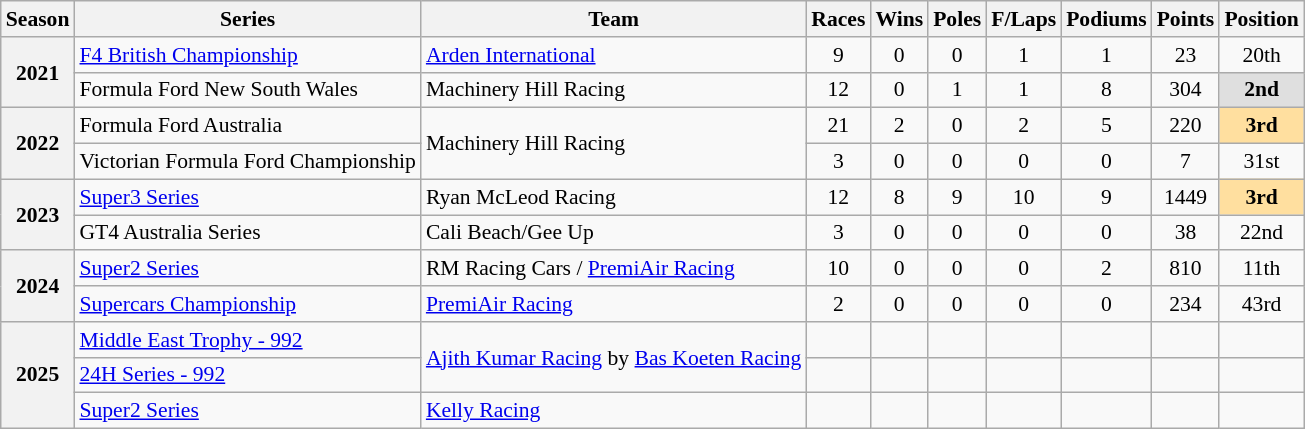<table class="wikitable" style="font-size: 90%; text-align:center">
<tr>
<th>Season</th>
<th>Series</th>
<th>Team</th>
<th>Races</th>
<th>Wins</th>
<th>Poles</th>
<th>F/Laps</th>
<th>Podiums</th>
<th>Points</th>
<th>Position</th>
</tr>
<tr>
<th rowspan=2>2021</th>
<td align=left><a href='#'>F4 British Championship</a></td>
<td align=left><a href='#'>Arden International</a></td>
<td>9</td>
<td>0</td>
<td>0</td>
<td>1</td>
<td>1</td>
<td>23</td>
<td align="center">20th</td>
</tr>
<tr>
<td align=left>Formula Ford New South Wales</td>
<td align=left>Machinery Hill Racing</td>
<td>12</td>
<td>0</td>
<td>1</td>
<td>1</td>
<td>8</td>
<td>304</td>
<td style="background: #dfdfdf" align="center"><strong>2nd</strong></td>
</tr>
<tr>
<th rowspan="2">2022</th>
<td align=left>Formula Ford Australia</td>
<td rowspan="2" align=left>Machinery Hill Racing</td>
<td>21</td>
<td>2</td>
<td>0</td>
<td>2</td>
<td>5</td>
<td>220</td>
<td style="background: #ffdf9f" align="center"><strong>3rd</strong></td>
</tr>
<tr>
<td align=left>Victorian Formula Ford Championship</td>
<td>3</td>
<td>0</td>
<td>0</td>
<td>0</td>
<td>0</td>
<td>7</td>
<td>31st</td>
</tr>
<tr>
<th rowspan="2">2023</th>
<td align=left><a href='#'>Super3 Series</a></td>
<td align=left>Ryan McLeod Racing</td>
<td>12</td>
<td>8</td>
<td>9</td>
<td>10</td>
<td>9</td>
<td>1449</td>
<td style="background: #ffdf9f" align="center"><strong>3rd</strong></td>
</tr>
<tr>
<td align=left>GT4 Australia Series</td>
<td align=left>Cali Beach/Gee Up</td>
<td>3</td>
<td>0</td>
<td>0</td>
<td>0</td>
<td>0</td>
<td>38</td>
<td align="center">22nd</td>
</tr>
<tr>
<th rowspan="2">2024</th>
<td align=left><a href='#'>Super2 Series</a></td>
<td align=left>RM Racing Cars / <a href='#'>PremiAir Racing</a></td>
<td>10</td>
<td>0</td>
<td>0</td>
<td>0</td>
<td>2</td>
<td>810</td>
<td align="center">11th</td>
</tr>
<tr>
<td align=left><a href='#'>Supercars Championship</a></td>
<td align=left><a href='#'>PremiAir Racing</a></td>
<td>2</td>
<td>0</td>
<td>0</td>
<td>0</td>
<td>0</td>
<td>234</td>
<td align="center">43rd</td>
</tr>
<tr>
<th rowspan="3">2025</th>
<td align=left><a href='#'>Middle East Trophy - 992</a></td>
<td rowspan="2" align=left><a href='#'>Ajith Kumar Racing</a> by <a href='#'>Bas Koeten Racing</a></td>
<td></td>
<td></td>
<td></td>
<td></td>
<td></td>
<td></td>
<td></td>
</tr>
<tr>
<td align=left><a href='#'>24H Series - 992</a></td>
<td></td>
<td></td>
<td></td>
<td></td>
<td></td>
<td></td>
<td></td>
</tr>
<tr>
<td align=left><a href='#'>Super2 Series</a></td>
<td align=left><a href='#'>Kelly Racing</a></td>
<td></td>
<td></td>
<td></td>
<td></td>
<td></td>
<td></td>
<td></td>
</tr>
</table>
